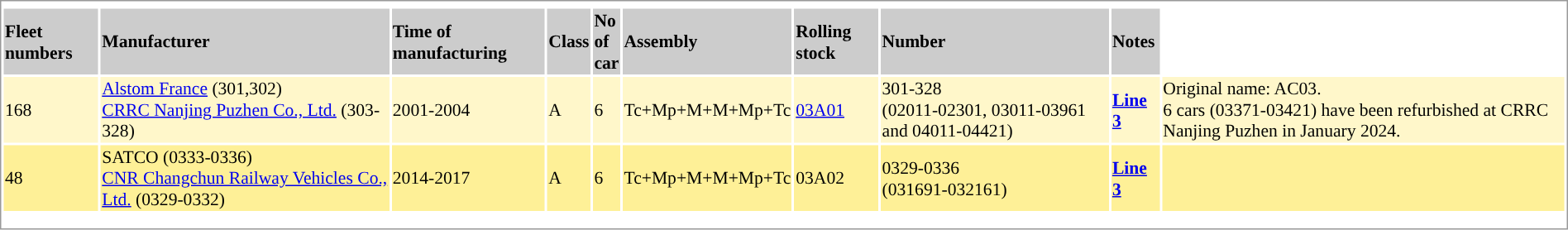<table class="mw-collapsible sortable" border="0" style="border:1px solid #999;background-color:white;text-align:left;font-size:90%">
<tr>
<th colspan="9" style="text-align: center"></th>
</tr>
<tr bgcolor="#cccccc">
<th>Fleet numbers</th>
<th>Manufacturer</th>
<th>Time of manufacturing</th>
<th>Class</th>
<th>No <br>of<br> car</th>
<th class="unsortable">Assembly</th>
<th>Rolling stock</th>
<th>Number</th>
<th class="unsortable">Notes<br><onlyinclude></th>
</tr>
<tr bgcolor="#fff7ca">
<td>168</td>
<td><a href='#'>Alstom France</a> (301,302)<br> <a href='#'>CRRC Nanjing Puzhen Co., Ltd.</a> (303-328)</td>
<td>2001-2004</td>
<td>A</td>
<td>6</td>
<td>Tc+Mp+M+M+Mp+Tc</td>
<td><a href='#'>03A01</a></td>
<td>301-328<br>(02011-02301, 03011-03961 and 04011-04421)<includeonly></td>
<td><a href='#'><span><strong>Line 3</strong></span></a></includeonly></td>
<td> Original name: AC03.<br>6 cars (03371-03421) have been refurbished at CRRC Nanjing Puzhen in January 2024.</td>
</tr>
<tr bgcolor="#fef097">
<td>48</td>
<td>SATCO (0333-0336) <br> <a href='#'>CNR Changchun Railway Vehicles Co., Ltd.</a> (0329-0332)</td>
<td>2014-2017</td>
<td>A</td>
<td>6</td>
<td>Tc+Mp+M+M+Mp+Tc</td>
<td>03A02</td>
<td>0329-0336<br>(031691-032161)<includeonly></td>
<td><a href='#'><span><strong>Line 3</strong></span></a></includeonly></td>
<td></onlyinclude></td>
</tr>
<tr style="background:#">
<td colspan="9"></td>
</tr>
<tr>
<td colspan="7"></td>
</tr>
<tr style="background: #">
<td colspan="9"></td>
</tr>
</table>
